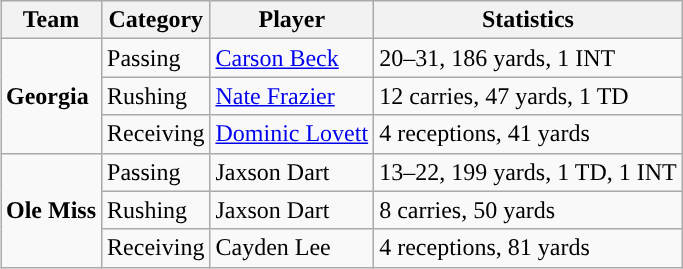<table class="wikitable" style="float: right;">
<tr>
<th>Team</th>
<th>Category</th>
<th>Player</th>
<th>Statistics</th>
</tr>
<tr>
<td rowspan=3><strong>Georgia</strong></td>
<td>Passing</td>
<td><a href='#'>Carson Beck</a></td>
<td>20–31, 186 yards, 1 INT</td>
</tr>
<tr>
<td>Rushing</td>
<td><a href='#'>Nate Frazier</a></td>
<td>12 carries, 47 yards, 1 TD</td>
</tr>
<tr>
<td>Receiving</td>
<td><a href='#'>Dominic Lovett</a></td>
<td>4 receptions, 41 yards</td>
</tr>
<tr>
<td rowspan=3><strong>Ole Miss</strong></td>
<td>Passing</td>
<td>Jaxson Dart</td>
<td>13–22, 199 yards, 1 TD, 1 INT</td>
</tr>
<tr>
<td>Rushing</td>
<td>Jaxson Dart</td>
<td>8 carries, 50 yards</td>
</tr>
<tr>
<td>Receiving</td>
<td>Cayden Lee</td>
<td>4 receptions, 81 yards</td>
</tr>
</table>
